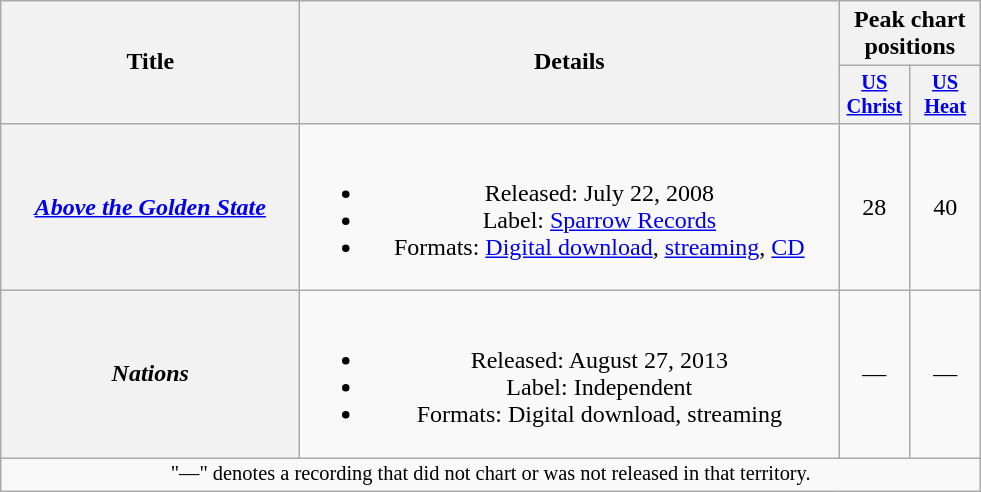<table class="wikitable plainrowheaders" style="text-align:center;">
<tr>
<th rowspan="2" scope="col" style="width:12em;">Title</th>
<th rowspan="2" scope="col" style="width:22em;">Details</th>
<th colspan="2">Peak chart positions</th>
</tr>
<tr>
<th scope="col" style="width:3em;font-size:85%;"><a href='#'>US</a><br><a href='#'>Christ</a></th>
<th scope="col" style="width:3em;font-size:85%;"><a href='#'>US</a><br><a href='#'>Heat</a></th>
</tr>
<tr>
<th scope="row"><em><a href='#'>Above the Golden State</a></em></th>
<td><br><ul><li>Released: July 22, 2008</li><li>Label: <a href='#'>Sparrow Records</a></li><li>Formats: <a href='#'>Digital download</a>, <a href='#'>streaming</a>, <a href='#'>CD</a></li></ul></td>
<td>28</td>
<td>40</td>
</tr>
<tr>
<th scope="row"><em>Nations</em></th>
<td><br><ul><li>Released: August 27, 2013</li><li>Label: Independent</li><li>Formats: Digital download, streaming</li></ul></td>
<td>—</td>
<td>—</td>
</tr>
<tr>
<td colspan="14" style="font-size:85%">"—" denotes a recording that did not chart or was not released in that territory.</td>
</tr>
</table>
